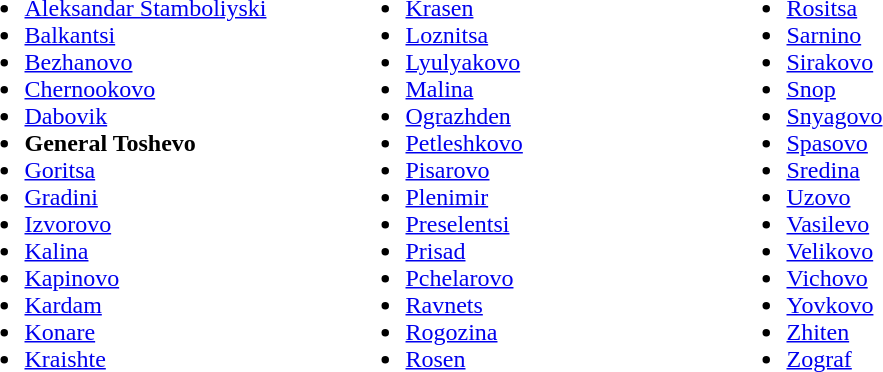<table>
<tr>
<td width="250" valign="top"><br><ul><li><a href='#'>Aleksandar Stamboliyski</a></li><li><a href='#'>Balkantsi</a></li><li><a href='#'>Bezhanovo</a></li><li><a href='#'>Chernookovo</a></li><li><a href='#'>Dabovik</a></li><li><strong>General Toshevo</strong></li><li><a href='#'>Goritsa</a></li><li><a href='#'>Gradini</a></li><li><a href='#'>Izvorovo</a></li><li><a href='#'>Kalina</a></li><li><a href='#'>Kapinovo</a></li><li><a href='#'>Kardam</a></li><li><a href='#'>Konare</a></li><li><a href='#'>Kraishte</a></li></ul></td>
<td width="250" valign="top"><br><ul><li><a href='#'>Krasen</a></li><li><a href='#'>Loznitsa</a></li><li><a href='#'>Lyulyakovo</a></li><li><a href='#'>Malina</a></li><li><a href='#'>Ograzhden</a></li><li><a href='#'>Petleshkovo</a></li><li><a href='#'>Pisarovo</a></li><li><a href='#'>Plenimir</a></li><li><a href='#'>Preselentsi</a></li><li><a href='#'>Prisad</a></li><li><a href='#'>Pchelarovo</a></li><li><a href='#'>Ravnets</a></li><li><a href='#'>Rogozina</a></li><li><a href='#'>Rosen</a></li></ul></td>
<td width="250" valign="top"><br><ul><li><a href='#'>Rositsa</a></li><li><a href='#'>Sarnino</a></li><li><a href='#'>Sirakovo</a></li><li><a href='#'>Snop</a></li><li><a href='#'>Snyagovo</a></li><li><a href='#'>Spasovo</a></li><li><a href='#'>Sredina</a></li><li><a href='#'>Uzovo</a></li><li><a href='#'>Vasilevo</a></li><li><a href='#'>Velikovo</a></li><li><a href='#'>Vichovo</a></li><li><a href='#'>Yovkovo</a></li><li><a href='#'>Zhiten</a></li><li><a href='#'>Zograf</a></li></ul></td>
</tr>
</table>
